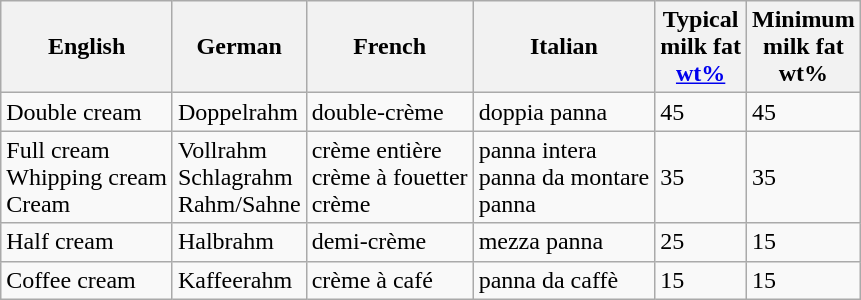<table class="wikitable">
<tr>
<th>English</th>
<th>German</th>
<th>French</th>
<th>Italian</th>
<th>Typical<br>milk fat<br><a href='#'>wt%</a></th>
<th>Minimum<br>milk fat<br>wt%</th>
</tr>
<tr>
<td>Double cream</td>
<td>Doppelrahm</td>
<td>double-crème</td>
<td>doppia panna</td>
<td>45</td>
<td>45</td>
</tr>
<tr>
<td>Full cream <br>Whipping cream<br>Cream</td>
<td>Vollrahm<br>Schlagrahm<br>Rahm/Sahne</td>
<td>crème entière<br>crème à fouetter<br>crème</td>
<td>panna intera<br>panna da montare<br>panna</td>
<td>35</td>
<td>35</td>
</tr>
<tr>
<td>Half cream</td>
<td>Halbrahm</td>
<td>demi-crème</td>
<td>mezza panna</td>
<td>25</td>
<td>15</td>
</tr>
<tr>
<td>Coffee cream</td>
<td>Kaffeerahm</td>
<td>crème à café</td>
<td>panna da caffè</td>
<td>15</td>
<td>15</td>
</tr>
</table>
